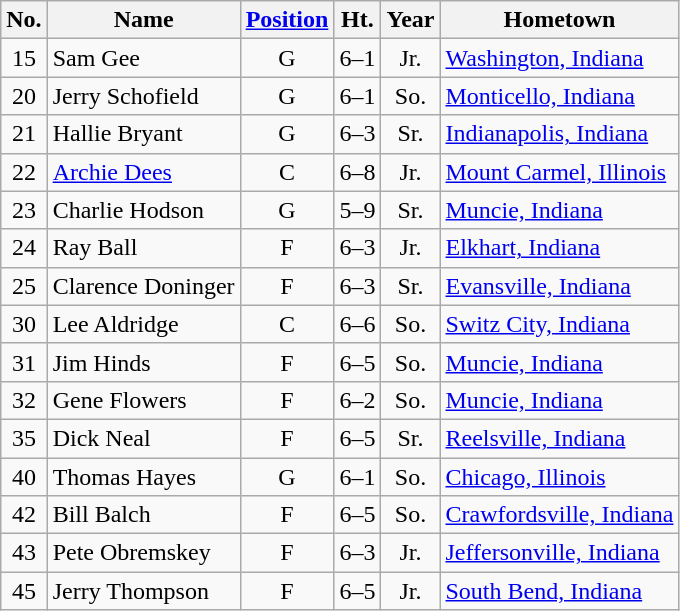<table class="wikitable" style="text-align:center">
<tr>
<th>No.</th>
<th>Name</th>
<th><a href='#'>Position</a></th>
<th>Ht.</th>
<th>Year</th>
<th>Hometown</th>
</tr>
<tr>
<td>15</td>
<td style="text-align:left">Sam Gee</td>
<td>G</td>
<td>6–1</td>
<td>Jr.</td>
<td style="text-align:left"><a href='#'>Washington, Indiana</a></td>
</tr>
<tr>
<td>20</td>
<td style="text-align:left">Jerry Schofield</td>
<td>G</td>
<td>6–1</td>
<td>So.</td>
<td style="text-align:left"><a href='#'>Monticello, Indiana</a></td>
</tr>
<tr>
<td>21</td>
<td style="text-align:left">Hallie Bryant</td>
<td>G</td>
<td>6–3</td>
<td>Sr.</td>
<td style="text-align:left"><a href='#'>Indianapolis, Indiana</a></td>
</tr>
<tr>
<td>22</td>
<td style="text-align:left"><a href='#'>Archie Dees</a></td>
<td>C</td>
<td>6–8</td>
<td>Jr.</td>
<td style="text-align:left"><a href='#'>Mount Carmel, Illinois</a></td>
</tr>
<tr>
<td>23</td>
<td style="text-align:left">Charlie Hodson</td>
<td>G</td>
<td>5–9</td>
<td>Sr.</td>
<td style="text-align:left"><a href='#'>Muncie, Indiana</a></td>
</tr>
<tr>
<td>24</td>
<td style="text-align:left">Ray Ball</td>
<td>F</td>
<td>6–3</td>
<td>Jr.</td>
<td style="text-align:left"><a href='#'>Elkhart, Indiana</a></td>
</tr>
<tr>
<td>25</td>
<td style="text-align:left">Clarence Doninger</td>
<td>F</td>
<td>6–3</td>
<td>Sr.</td>
<td style="text-align:left"><a href='#'>Evansville, Indiana</a></td>
</tr>
<tr>
<td>30</td>
<td style="text-align:left">Lee Aldridge</td>
<td>C</td>
<td>6–6</td>
<td>So.</td>
<td style="text-align:left"><a href='#'>Switz City, Indiana</a></td>
</tr>
<tr>
<td>31</td>
<td style="text-align:left">Jim Hinds</td>
<td>F</td>
<td>6–5</td>
<td>So.</td>
<td style="text-align:left"><a href='#'>Muncie, Indiana</a></td>
</tr>
<tr>
<td>32</td>
<td style="text-align:left">Gene Flowers</td>
<td>F</td>
<td>6–2</td>
<td>So.</td>
<td style="text-align:left"><a href='#'>Muncie, Indiana</a></td>
</tr>
<tr>
<td>35</td>
<td style="text-align:left">Dick Neal</td>
<td>F</td>
<td>6–5</td>
<td>Sr.</td>
<td style="text-align:left"><a href='#'>Reelsville, Indiana</a></td>
</tr>
<tr>
<td>40</td>
<td style="text-align:left">Thomas Hayes</td>
<td>G</td>
<td>6–1</td>
<td>So.</td>
<td style="text-align:left"><a href='#'>Chicago, Illinois</a></td>
</tr>
<tr>
<td>42</td>
<td style="text-align:left">Bill Balch</td>
<td>F</td>
<td>6–5</td>
<td>So.</td>
<td style="text-align:left"><a href='#'>Crawfordsville, Indiana</a></td>
</tr>
<tr>
<td>43</td>
<td style="text-align:left">Pete Obremskey</td>
<td>F</td>
<td>6–3</td>
<td>Jr.</td>
<td style="text-align:left"><a href='#'>Jeffersonville, Indiana</a></td>
</tr>
<tr>
<td>45</td>
<td style="text-align:left">Jerry Thompson</td>
<td>F</td>
<td>6–5</td>
<td>Jr.</td>
<td style="text-align:left"><a href='#'>South Bend, Indiana</a></td>
</tr>
</table>
